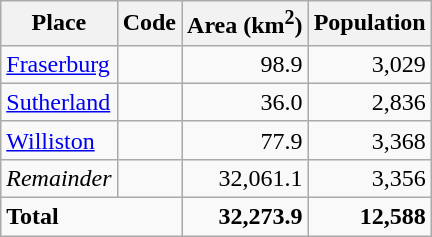<table class="wikitable sortable">
<tr>
<th>Place</th>
<th>Code</th>
<th>Area (km<sup>2</sup>)</th>
<th>Population</th>
</tr>
<tr>
<td><a href='#'>Fraserburg</a></td>
<td></td>
<td align=right>98.9</td>
<td align=right>3,029</td>
</tr>
<tr>
<td><a href='#'>Sutherland</a></td>
<td></td>
<td align=right>36.0</td>
<td align=right>2,836</td>
</tr>
<tr>
<td><a href='#'>Williston</a></td>
<td></td>
<td align=right>77.9</td>
<td align=right>3,368</td>
</tr>
<tr>
<td><em>Remainder</em></td>
<td></td>
<td align=right>32,061.1</td>
<td align=right>3,356</td>
</tr>
<tr class=sortbottom>
<td colspan=2><strong>Total</strong></td>
<td align=right><strong>32,273.9</strong></td>
<td align=right><strong>12,588</strong></td>
</tr>
</table>
